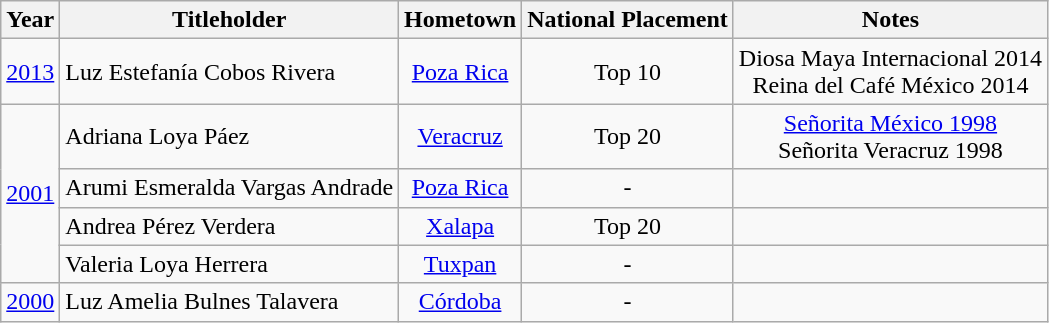<table class="sortable wikitable">
<tr>
<th>Year</th>
<th>Titleholder</th>
<th>Hometown</th>
<th>National Placement</th>
<th>Notes</th>
</tr>
<tr>
<td align="center"><a href='#'>2013</a></td>
<td>Luz Estefanía Cobos Rivera</td>
<td align="center"><a href='#'>Poza Rica</a></td>
<td align="center">Top 10</td>
<td align="center">Diosa Maya Internacional 2014<br>Reina del Café México 2014</td>
</tr>
<tr>
<td align="center" rowspan=4><a href='#'>2001</a></td>
<td>Adriana Loya Páez</td>
<td align="center"><a href='#'>Veracruz</a></td>
<td align="center">Top 20</td>
<td align="center"><a href='#'>Señorita México 1998</a><br>Señorita Veracruz 1998</td>
</tr>
<tr>
<td>Arumi Esmeralda Vargas Andrade</td>
<td align="center"><a href='#'>Poza Rica</a></td>
<td align="center">-</td>
<td align="center"></td>
</tr>
<tr>
<td>Andrea Pérez Verdera</td>
<td align="center"><a href='#'>Xalapa</a></td>
<td align="center">Top 20</td>
<td align="center"></td>
</tr>
<tr>
<td>Valeria Loya Herrera</td>
<td align="center"><a href='#'>Tuxpan</a></td>
<td align="center">-</td>
<td align="center"></td>
</tr>
<tr>
<td align="center"><a href='#'>2000</a></td>
<td>Luz Amelia Bulnes Talavera</td>
<td align="center"><a href='#'>Córdoba</a></td>
<td align="center">-</td>
<td align="center"></td>
</tr>
</table>
